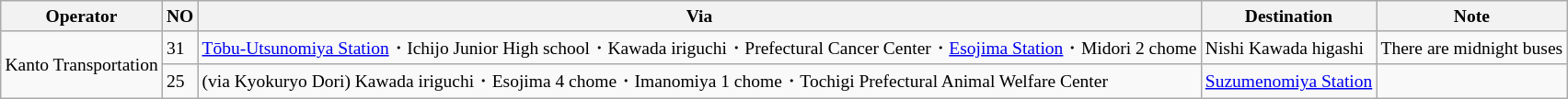<table class="wikitable" style="font-size:small">
<tr>
<th>Operator</th>
<th>NO</th>
<th>Via</th>
<th>Destination</th>
<th>Note</th>
</tr>
<tr>
<td rowspan="2">Kanto Transportation</td>
<td>31</td>
<td><a href='#'>Tōbu-Utsunomiya Station</a>・Ichijo Junior High school・Kawada iriguchi・Prefectural Cancer Center・<a href='#'>Esojima Station</a>・Midori 2 chome</td>
<td>Nishi Kawada higashi</td>
<td>There are midnight buses</td>
</tr>
<tr>
<td>25</td>
<td>(via Kyokuryo Dori) Kawada iriguchi・Esojima 4 chome・Imanomiya 1 chome・Tochigi Prefectural Animal Welfare Center</td>
<td><a href='#'>Suzumenomiya Station</a></td>
<td></td>
</tr>
</table>
